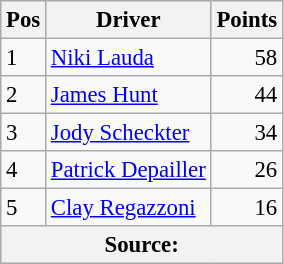<table class="wikitable" style="font-size: 95%;">
<tr>
<th>Pos</th>
<th>Driver</th>
<th>Points</th>
</tr>
<tr>
<td>1</td>
<td> <a href='#'>Niki Lauda</a></td>
<td align="right">58</td>
</tr>
<tr>
<td>2</td>
<td> <a href='#'>James Hunt</a></td>
<td align="right">44</td>
</tr>
<tr>
<td>3</td>
<td> <a href='#'>Jody Scheckter</a></td>
<td align="right">34</td>
</tr>
<tr>
<td>4</td>
<td> <a href='#'>Patrick Depailler</a></td>
<td align="right">26</td>
</tr>
<tr>
<td>5</td>
<td> <a href='#'>Clay Regazzoni</a></td>
<td align="right">16</td>
</tr>
<tr>
<th colspan=4>Source: </th>
</tr>
</table>
